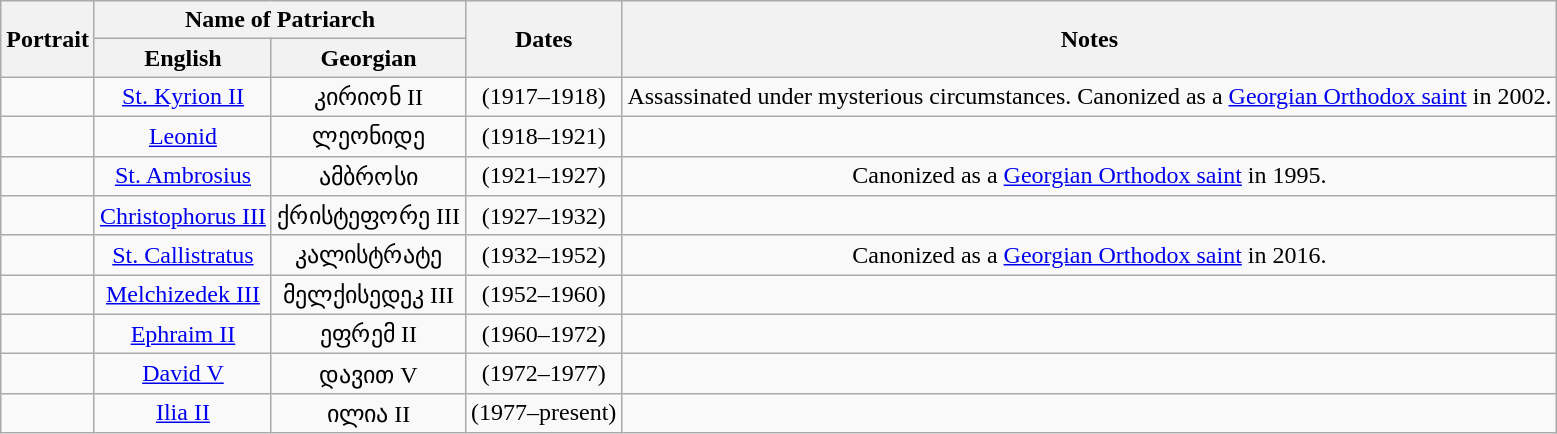<table class="wikitable" style="text-align:center">
<tr>
<th rowspan=2>Portrait</th>
<th colspan=2>Name of Patriarch</th>
<th rowspan=2>Dates</th>
<th rowspan=2>Notes</th>
</tr>
<tr>
<th>English</th>
<th>Georgian</th>
</tr>
<tr>
<td></td>
<td><a href='#'>St. Kyrion II</a></td>
<td>კირიონ II</td>
<td>(1917–1918)</td>
<td>Assassinated under mysterious circumstances. Canonized as a <a href='#'>Georgian Orthodox saint</a> in 2002.</td>
</tr>
<tr>
<td></td>
<td><a href='#'>Leonid</a></td>
<td>ლეონიდე</td>
<td>(1918–1921)</td>
<td></td>
</tr>
<tr>
<td></td>
<td><a href='#'>St. Ambrosius</a></td>
<td>ამბროსი</td>
<td>(1921–1927)</td>
<td>Canonized as a <a href='#'>Georgian Orthodox saint</a> in 1995.</td>
</tr>
<tr>
<td></td>
<td><a href='#'>Christophorus III</a></td>
<td>ქრისტეფორე III</td>
<td>(1927–1932)</td>
<td></td>
</tr>
<tr>
<td></td>
<td><a href='#'>St. Callistratus</a></td>
<td>კალისტრატე</td>
<td>(1932–1952)</td>
<td>Canonized as a <a href='#'>Georgian Orthodox saint</a> in 2016.</td>
</tr>
<tr>
<td></td>
<td><a href='#'>Melchizedek III</a></td>
<td>მელქისედეკ III</td>
<td>(1952–1960)</td>
<td></td>
</tr>
<tr>
<td></td>
<td><a href='#'>Ephraim II</a></td>
<td>ეფრემ II</td>
<td>(1960–1972)</td>
<td></td>
</tr>
<tr>
<td></td>
<td><a href='#'>David V</a></td>
<td>დავით V</td>
<td>(1972–1977)</td>
<td></td>
</tr>
<tr>
<td></td>
<td><a href='#'>Ilia II</a></td>
<td>ილია II</td>
<td>(1977–present)</td>
<td></td>
</tr>
</table>
